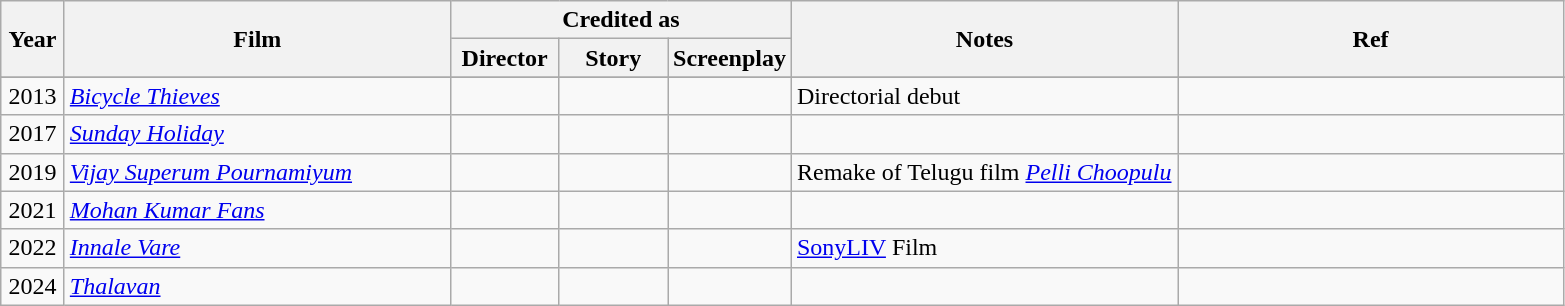<table class="wikitable sortable">
<tr>
<th rowspan="2" style="width:35px;">Year</th>
<th rowspan="2" style="width:250px;">Film</th>
<th colspan="3" style="width:195px;">Credited as</th>
<th rowspan="2"  style="text-align:center; width:250px;" class="unsortable">Notes</th>
<th rowspan="2"  style="text-align:center; width:250px;" class="unsortable">Ref</th>
</tr>
<tr>
<th style="width:65px;">Director</th>
<th width=65>Story</th>
<th width=65>Screenplay</th>
</tr>
<tr>
</tr>
<tr>
<td style="text-align:center;">2013</td>
<td><em><a href='#'>Bicycle Thieves</a></em></td>
<td></td>
<td></td>
<td></td>
<td>Directorial debut</td>
<td></td>
</tr>
<tr>
<td style="text-align:center;">2017</td>
<td><em><a href='#'>Sunday Holiday</a></em></td>
<td></td>
<td></td>
<td></td>
<td></td>
<td></td>
</tr>
<tr>
<td style="text-align:center;">2019</td>
<td><em><a href='#'>Vijay Superum Pournamiyum</a></em></td>
<td></td>
<td></td>
<td></td>
<td>Remake of Telugu film <em><a href='#'>Pelli Choopulu</a></em></td>
<td></td>
</tr>
<tr>
<td style="text-align:center;">2021</td>
<td><em><a href='#'>Mohan Kumar Fans</a></em></td>
<td></td>
<td></td>
<td></td>
<td></td>
<td></td>
</tr>
<tr>
<td style="text-align:center;">2022</td>
<td><em><a href='#'>Innale Vare</a></em></td>
<td></td>
<td></td>
<td></td>
<td><a href='#'>SonyLIV</a> Film</td>
<td></td>
</tr>
<tr>
<td style="text-align:center;">2024</td>
<td><em><a href='#'>Thalavan</a></em></td>
<td></td>
<td></td>
<td></td>
<td></td>
<td></td>
</tr>
</table>
